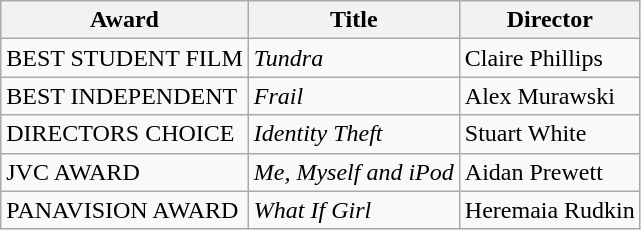<table class="wikitable" border="1">
<tr>
<th>Award</th>
<th>Title</th>
<th>Director</th>
</tr>
<tr>
<td>BEST STUDENT FILM</td>
<td><em>Tundra</em></td>
<td>Claire Phillips</td>
</tr>
<tr>
<td>BEST INDEPENDENT</td>
<td><em>Frail</em></td>
<td>Alex Murawski</td>
</tr>
<tr>
<td>DIRECTORS CHOICE</td>
<td><em>Identity Theft</em></td>
<td>Stuart White</td>
</tr>
<tr>
<td>JVC AWARD</td>
<td><em>Me, Myself and iPod</em></td>
<td>Aidan Prewett</td>
</tr>
<tr>
<td>PANAVISION AWARD</td>
<td><em>What If Girl</em></td>
<td>Heremaia Rudkin</td>
</tr>
</table>
